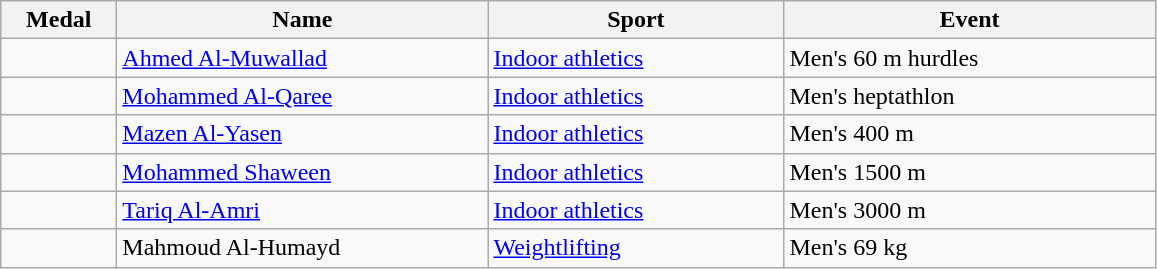<table class="wikitable sortable" style="text-align:left;">
<tr>
<th width="70">Medal</th>
<th width="240">Name</th>
<th width="190">Sport</th>
<th width="240">Event</th>
</tr>
<tr>
<td></td>
<td><a href='#'>Ahmed Al-Muwallad</a></td>
<td><a href='#'>Indoor athletics</a></td>
<td>Men's 60 m hurdles</td>
</tr>
<tr>
<td></td>
<td><a href='#'>Mohammed Al-Qaree</a></td>
<td><a href='#'>Indoor athletics</a></td>
<td>Men's heptathlon</td>
</tr>
<tr>
<td></td>
<td><a href='#'>Mazen Al-Yasen</a></td>
<td><a href='#'>Indoor athletics</a></td>
<td>Men's 400 m</td>
</tr>
<tr>
<td></td>
<td><a href='#'>Mohammed Shaween</a></td>
<td><a href='#'>Indoor athletics</a></td>
<td>Men's 1500 m</td>
</tr>
<tr>
<td></td>
<td><a href='#'>Tariq Al-Amri</a></td>
<td><a href='#'>Indoor athletics</a></td>
<td>Men's 3000 m</td>
</tr>
<tr>
<td></td>
<td>Mahmoud Al-Humayd</td>
<td><a href='#'>Weightlifting</a></td>
<td>Men's 69 kg</td>
</tr>
</table>
